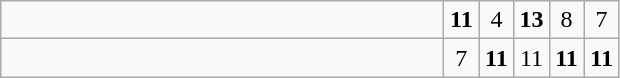<table class="wikitable">
<tr>
<td style="width:18em"></td>
<td align=center style="width:1em"><strong>11</strong></td>
<td align=center style="width:1em">4</td>
<td align=center style="width:1em"><strong>13</strong></td>
<td align=center style="width:1em">8</td>
<td align=center style="width:1em">7</td>
</tr>
<tr>
<td style="width:18em"></td>
<td align=center style="width:1em">7</td>
<td align=center style="width:1em"><strong>11</strong></td>
<td align=center style="width:1em">11</td>
<td align=center style="width:1em"><strong>11</strong></td>
<td align=center style="width:1em"><strong>11</strong></td>
</tr>
</table>
